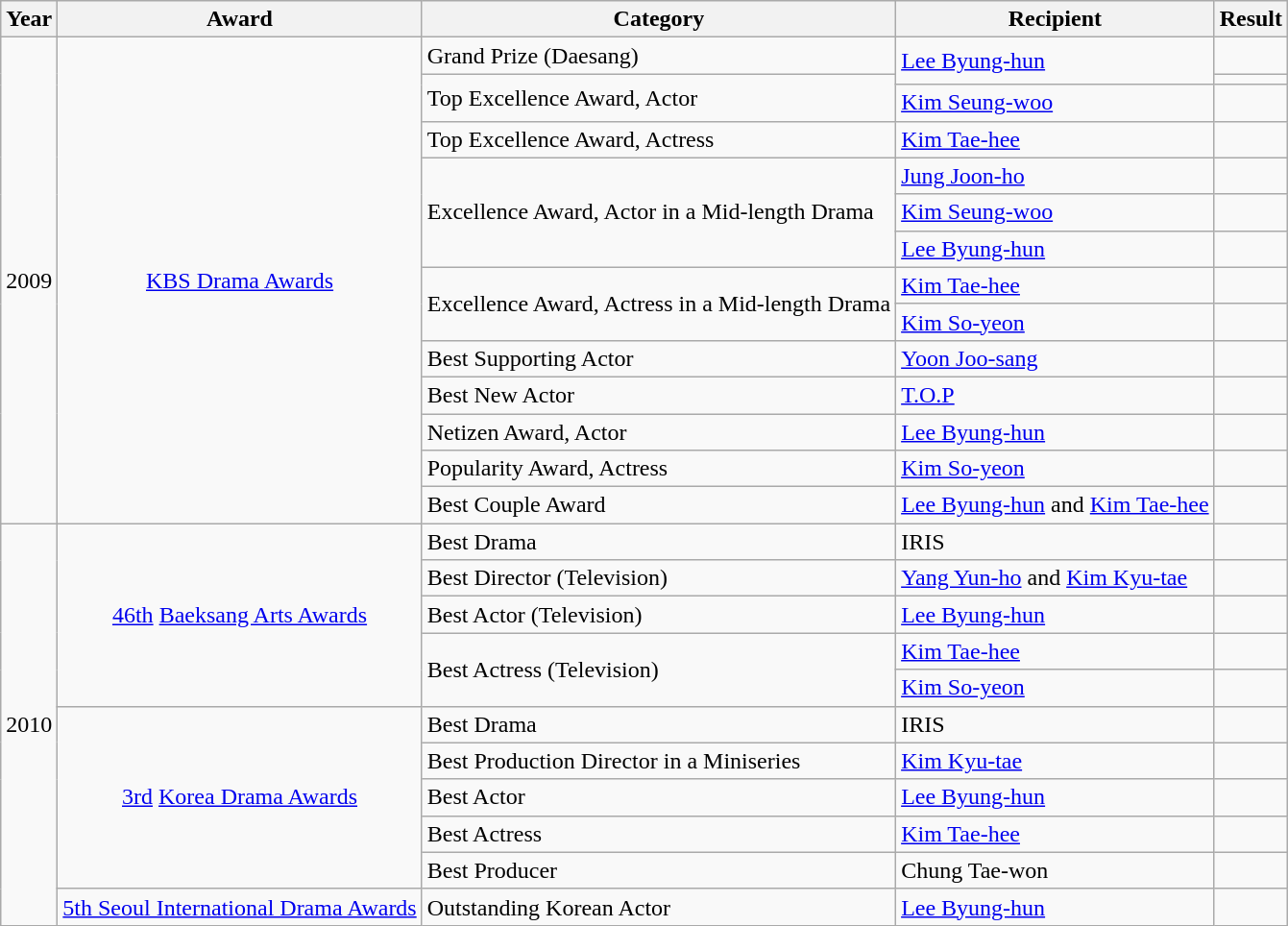<table class="wikitable">
<tr>
<th>Year</th>
<th>Award</th>
<th>Category</th>
<th>Recipient</th>
<th>Result</th>
</tr>
<tr>
<td rowspan=14 style="text-align:center;">2009</td>
<td rowspan=14 style="text-align:center;"><a href='#'>KBS Drama Awards</a></td>
<td>Grand Prize (Daesang)</td>
<td rowspan=2><a href='#'>Lee Byung-hun</a></td>
<td></td>
</tr>
<tr>
<td rowspan=2>Top Excellence Award, Actor</td>
<td></td>
</tr>
<tr>
<td><a href='#'>Kim Seung-woo</a></td>
<td></td>
</tr>
<tr>
<td>Top Excellence Award, Actress</td>
<td><a href='#'>Kim Tae-hee</a></td>
<td></td>
</tr>
<tr>
<td rowspan=3>Excellence Award, Actor in a Mid-length Drama</td>
<td><a href='#'>Jung Joon-ho</a></td>
<td></td>
</tr>
<tr>
<td><a href='#'>Kim Seung-woo</a></td>
<td></td>
</tr>
<tr>
<td><a href='#'>Lee Byung-hun</a></td>
<td></td>
</tr>
<tr>
<td rowspan=2>Excellence Award, Actress in a Mid-length Drama</td>
<td><a href='#'>Kim Tae-hee</a></td>
<td></td>
</tr>
<tr>
<td><a href='#'>Kim So-yeon</a></td>
<td></td>
</tr>
<tr>
<td>Best Supporting Actor</td>
<td><a href='#'>Yoon Joo-sang</a></td>
<td></td>
</tr>
<tr>
<td>Best New Actor</td>
<td><a href='#'>T.O.P</a></td>
<td></td>
</tr>
<tr>
<td>Netizen Award, Actor</td>
<td><a href='#'>Lee Byung-hun</a></td>
<td></td>
</tr>
<tr>
<td>Popularity Award, Actress</td>
<td><a href='#'>Kim So-yeon</a></td>
<td></td>
</tr>
<tr>
<td>Best Couple Award</td>
<td><a href='#'>Lee Byung-hun</a> and <a href='#'>Kim Tae-hee</a></td>
<td></td>
</tr>
<tr>
<td rowspan=12 style="text-align:center;">2010</td>
<td rowspan=5 style="text-align:center;"><a href='#'>46th</a> <a href='#'>Baeksang Arts Awards</a></td>
<td>Best Drama</td>
<td>IRIS</td>
<td></td>
</tr>
<tr>
<td>Best Director (Television)</td>
<td><a href='#'>Yang Yun-ho</a> and <a href='#'>Kim Kyu-tae</a></td>
<td></td>
</tr>
<tr>
<td>Best Actor (Television)</td>
<td><a href='#'>Lee Byung-hun</a></td>
<td></td>
</tr>
<tr>
<td rowspan=2>Best Actress (Television)</td>
<td><a href='#'>Kim Tae-hee</a></td>
<td></td>
</tr>
<tr>
<td><a href='#'>Kim So-yeon</a></td>
<td></td>
</tr>
<tr>
<td rowspan=5 style="text-align:center;"><a href='#'>3rd</a> <a href='#'>Korea Drama Awards</a></td>
<td>Best Drama</td>
<td>IRIS</td>
<td></td>
</tr>
<tr>
<td>Best Production Director in a Miniseries</td>
<td><a href='#'>Kim Kyu-tae</a></td>
<td></td>
</tr>
<tr>
<td>Best Actor</td>
<td><a href='#'>Lee Byung-hun</a></td>
<td></td>
</tr>
<tr>
<td>Best Actress</td>
<td><a href='#'>Kim Tae-hee</a></td>
<td></td>
</tr>
<tr>
<td>Best Producer</td>
<td>Chung Tae-won</td>
<td></td>
</tr>
<tr>
<td style="text-align:center;"><a href='#'>5th Seoul International Drama Awards</a></td>
<td>Outstanding Korean Actor</td>
<td><a href='#'>Lee Byung-hun</a></td>
<td></td>
</tr>
</table>
